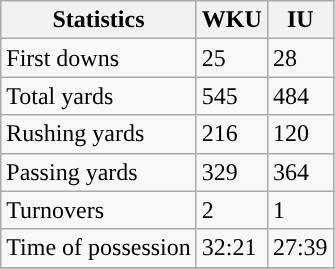<table class="wikitable">
<tr>
<th>Statistics</th>
<th>WKU</th>
<th>IU</th>
</tr>
<tr>
<td>First downs</td>
<td>25</td>
<td>28</td>
</tr>
<tr>
<td>Total yards</td>
<td>545</td>
<td>484</td>
</tr>
<tr>
<td>Rushing yards</td>
<td>216</td>
<td>120</td>
</tr>
<tr>
<td>Passing yards</td>
<td>329</td>
<td>364</td>
</tr>
<tr>
<td>Turnovers</td>
<td>2</td>
<td>1</td>
</tr>
<tr>
<td>Time of possession</td>
<td>32:21</td>
<td>27:39</td>
</tr>
<tr>
</tr>
</table>
